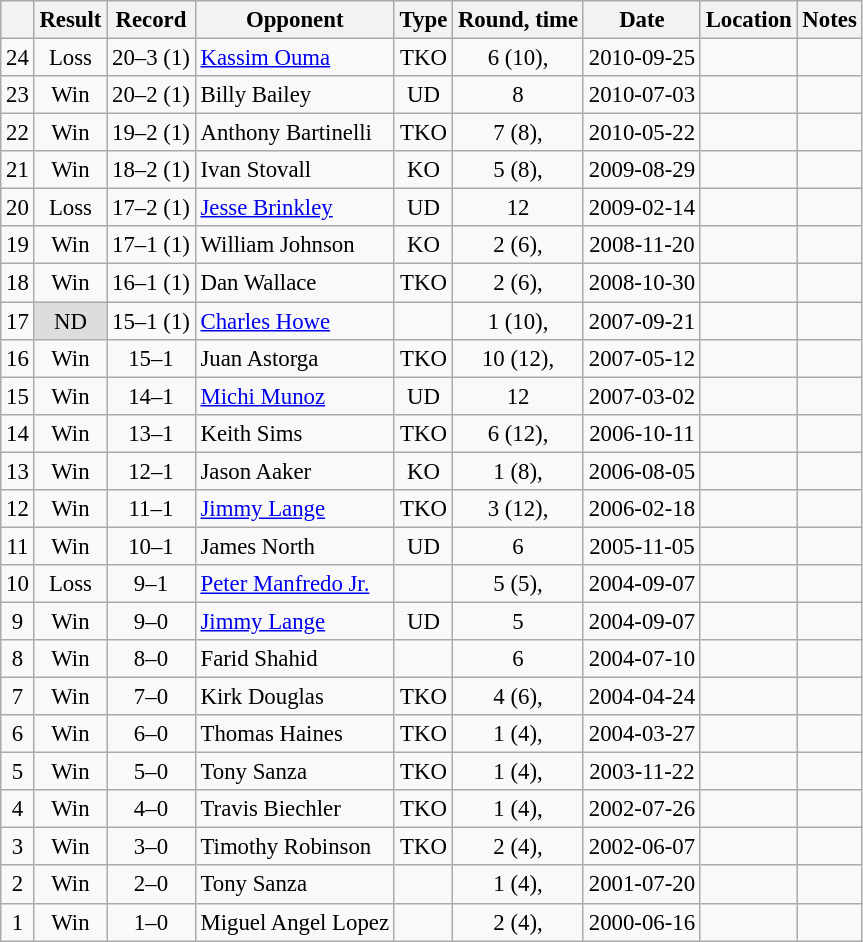<table class="wikitable" style="text-align:center; font-size:95%">
<tr>
<th></th>
<th>Result</th>
<th>Record</th>
<th>Opponent</th>
<th>Type</th>
<th>Round, time</th>
<th>Date</th>
<th>Location</th>
<th>Notes</th>
</tr>
<tr>
<td>24</td>
<td>Loss</td>
<td>20–3 (1)</td>
<td style="text-align:left;"> <a href='#'>Kassim Ouma</a></td>
<td>TKO</td>
<td>6 (10), </td>
<td>2010-09-25</td>
<td style="text-align:left;"> </td>
<td style="text-align:left;"></td>
</tr>
<tr>
<td>23</td>
<td>Win</td>
<td>20–2 (1)</td>
<td style="text-align:left;"> Billy Bailey</td>
<td>UD</td>
<td>8</td>
<td>2010-07-03</td>
<td style="text-align:left;"> </td>
<td style="text-align:left;"></td>
</tr>
<tr>
<td>22</td>
<td>Win</td>
<td>19–2 (1)</td>
<td style="text-align:left;"> Anthony Bartinelli</td>
<td>TKO</td>
<td>7 (8), </td>
<td>2010-05-22</td>
<td style="text-align:left;"> </td>
<td style="text-align:left;"></td>
</tr>
<tr>
<td>21</td>
<td>Win</td>
<td>18–2 (1)</td>
<td style="text-align:left;"> Ivan Stovall</td>
<td>KO</td>
<td>5 (8), </td>
<td>2009-08-29</td>
<td style="text-align:left;"> </td>
<td style="text-align:left;"></td>
</tr>
<tr>
<td>20</td>
<td>Loss</td>
<td>17–2 (1)</td>
<td style="text-align:left;"> <a href='#'>Jesse Brinkley</a></td>
<td>UD</td>
<td>12</td>
<td>2009-02-14</td>
<td style="text-align:left;"> </td>
<td style="text-align:left;"></td>
</tr>
<tr>
<td>19</td>
<td>Win</td>
<td>17–1 (1)</td>
<td style="text-align:left;"> William Johnson</td>
<td>KO</td>
<td>2 (6), </td>
<td>2008-11-20</td>
<td style="text-align:left;"> </td>
<td style="text-align:left;"></td>
</tr>
<tr>
<td>18</td>
<td>Win</td>
<td>16–1 (1)</td>
<td style="text-align:left;"> Dan Wallace</td>
<td>TKO</td>
<td>2 (6), </td>
<td>2008-10-30</td>
<td style="text-align:left;"> </td>
<td style="text-align:left;"></td>
</tr>
<tr>
<td>17</td>
<td style="background:#ddd;">ND</td>
<td>15–1 (1)</td>
<td style="text-align:left;"> <a href='#'>Charles Howe</a></td>
<td></td>
<td>1 (10), </td>
<td>2007-09-21</td>
<td style="text-align:left;"> </td>
<td style="text-align:left;"></td>
</tr>
<tr>
<td>16</td>
<td>Win</td>
<td>15–1</td>
<td style="text-align:left;"> Juan Astorga</td>
<td>TKO</td>
<td>10 (12), </td>
<td>2007-05-12</td>
<td style="text-align:left;"> </td>
<td style="text-align:left;"></td>
</tr>
<tr>
<td>15</td>
<td>Win</td>
<td>14–1</td>
<td style="text-align:left;"> <a href='#'>Michi Munoz</a></td>
<td>UD</td>
<td>12</td>
<td>2007-03-02</td>
<td style="text-align:left;"> </td>
<td style="text-align:left;"></td>
</tr>
<tr>
<td>14</td>
<td>Win</td>
<td>13–1</td>
<td style="text-align:left;"> Keith Sims</td>
<td>TKO</td>
<td>6 (12), </td>
<td>2006-10-11</td>
<td style="text-align:left;"> </td>
<td style="text-align:left;"></td>
</tr>
<tr>
<td>13</td>
<td>Win</td>
<td>12–1</td>
<td style="text-align:left;"> Jason Aaker</td>
<td>KO</td>
<td>1 (8), </td>
<td>2006-08-05</td>
<td style="text-align:left;"> </td>
<td style="text-align:left;"></td>
</tr>
<tr>
<td>12</td>
<td>Win</td>
<td>11–1</td>
<td style="text-align:left;"> <a href='#'>Jimmy Lange</a></td>
<td>TKO</td>
<td>3 (12), </td>
<td>2006-02-18</td>
<td style="text-align:left;"> </td>
<td style="text-align:left;"></td>
</tr>
<tr>
<td>11</td>
<td>Win</td>
<td>10–1</td>
<td style="text-align:left;"> James North</td>
<td>UD</td>
<td>6</td>
<td>2005-11-05</td>
<td style="text-align:left;"> </td>
<td style="text-align:left;"></td>
</tr>
<tr>
<td>10</td>
<td>Loss</td>
<td>9–1</td>
<td style="text-align:left;"> <a href='#'>Peter Manfredo Jr.</a></td>
<td></td>
<td>5 (5), </td>
<td>2004-09-07</td>
<td style="text-align:left;"> </td>
<td style="text-align:left;"></td>
</tr>
<tr>
<td>9</td>
<td>Win</td>
<td>9–0</td>
<td style="text-align:left;"> <a href='#'>Jimmy Lange</a></td>
<td>UD</td>
<td>5</td>
<td>2004-09-07</td>
<td style="text-align:left;"> </td>
<td style="text-align:left;"></td>
</tr>
<tr>
<td>8</td>
<td>Win</td>
<td>8–0</td>
<td style="text-align:left;"> Farid Shahid</td>
<td></td>
<td>6</td>
<td>2004-07-10</td>
<td style="text-align:left;"> </td>
<td style="text-align:left;"></td>
</tr>
<tr>
<td>7</td>
<td>Win</td>
<td>7–0</td>
<td style="text-align:left;"> Kirk Douglas</td>
<td>TKO</td>
<td>4 (6), </td>
<td>2004-04-24</td>
<td style="text-align:left;"> </td>
<td style="text-align:left;"></td>
</tr>
<tr>
<td>6</td>
<td>Win</td>
<td>6–0</td>
<td style="text-align:left;"> Thomas Haines</td>
<td>TKO</td>
<td>1 (4), </td>
<td>2004-03-27</td>
<td style="text-align:left;"> </td>
<td style="text-align:left;"></td>
</tr>
<tr>
<td>5</td>
<td>Win</td>
<td>5–0</td>
<td style="text-align:left;"> Tony Sanza</td>
<td>TKO</td>
<td>1 (4), </td>
<td>2003-11-22</td>
<td style="text-align:left;"> </td>
<td style="text-align:left;"></td>
</tr>
<tr>
<td>4</td>
<td>Win</td>
<td>4–0</td>
<td style="text-align:left;"> Travis Biechler</td>
<td>TKO</td>
<td>1 (4), </td>
<td>2002-07-26</td>
<td style="text-align:left;"> </td>
<td style="text-align:left;"></td>
</tr>
<tr>
<td>3</td>
<td>Win</td>
<td>3–0</td>
<td style="text-align:left;"> Timothy Robinson</td>
<td>TKO</td>
<td>2 (4), </td>
<td>2002-06-07</td>
<td style="text-align:left;"> </td>
<td style="text-align:left;"></td>
</tr>
<tr>
<td>2</td>
<td>Win</td>
<td>2–0</td>
<td style="text-align:left;"> Tony Sanza</td>
<td></td>
<td>1 (4), </td>
<td>2001-07-20</td>
<td style="text-align:left;"> </td>
<td style="text-align:left;"></td>
</tr>
<tr>
<td>1</td>
<td>Win</td>
<td>1–0</td>
<td style="text-align:left;"> Miguel Angel Lopez</td>
<td></td>
<td>2 (4), </td>
<td>2000-06-16</td>
<td style="text-align:left;"> </td>
<td style="text-align:left;"></td>
</tr>
</table>
